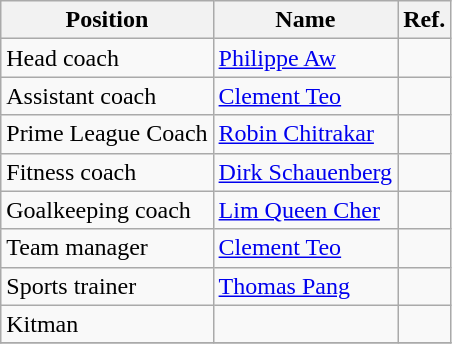<table class="wikitable">
<tr>
<th>Position</th>
<th>Name</th>
<th>Ref.</th>
</tr>
<tr>
<td>Head coach</td>
<td> <a href='#'>Philippe Aw</a></td>
<td></td>
</tr>
<tr>
<td>Assistant coach</td>
<td> <a href='#'>Clement Teo</a></td>
<td></td>
</tr>
<tr>
<td>Prime League Coach</td>
<td> <a href='#'>Robin Chitrakar</a></td>
<td></td>
</tr>
<tr>
<td>Fitness coach</td>
<td> <a href='#'>Dirk Schauenberg</a></td>
<td></td>
</tr>
<tr>
<td>Goalkeeping coach</td>
<td> <a href='#'>Lim Queen Cher</a></td>
<td></td>
</tr>
<tr>
<td>Team manager</td>
<td> <a href='#'>Clement Teo</a></td>
<td></td>
</tr>
<tr>
<td>Sports trainer</td>
<td> <a href='#'>Thomas Pang</a></td>
<td></td>
</tr>
<tr>
<td>Kitman</td>
<td></td>
<td></td>
</tr>
<tr>
</tr>
</table>
